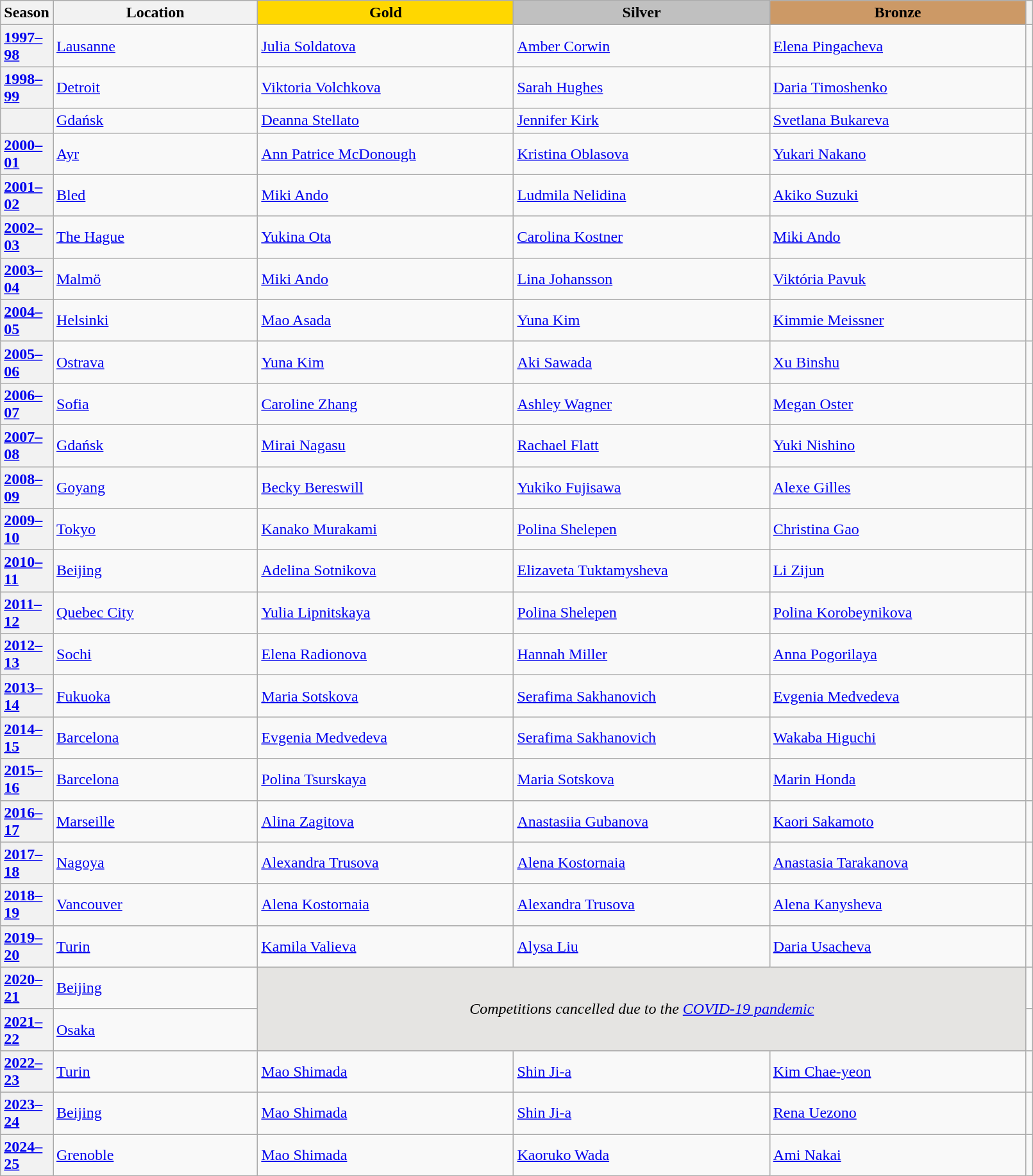<table class="wikitable unsortable" style="text-align:left; width:85%">
<tr>
<th scope="col" style="text-align:center">Season</th>
<th scope="col" style="text-align:center; width:20%">Location</th>
<th scope="col" style="text-align:center; width:25%; background:gold">Gold</th>
<th scope="col" style="text-align:center; width:25%; background:silver">Silver</th>
<th scope="col" style="text-align:center; width:25%; background:#c96">Bronze</th>
<th scope="col" style="text-align:center"></th>
</tr>
<tr>
<th scope="row" style="text-align:left"><a href='#'>1997–98</a></th>
<td> <a href='#'>Lausanne</a></td>
<td> <a href='#'>Julia Soldatova</a></td>
<td> <a href='#'>Amber Corwin</a></td>
<td> <a href='#'>Elena Pingacheva</a></td>
<td></td>
</tr>
<tr>
<th scope="row" style="text-align:left"><a href='#'>1998–99</a></th>
<td> <a href='#'>Detroit</a></td>
<td> <a href='#'>Viktoria Volchkova</a></td>
<td> <a href='#'>Sarah Hughes</a></td>
<td> <a href='#'>Daria Timoshenko</a></td>
<td></td>
</tr>
<tr>
<th scope="row" style="text-align:left"></th>
<td> <a href='#'>Gdańsk</a></td>
<td> <a href='#'>Deanna Stellato</a></td>
<td> <a href='#'>Jennifer Kirk</a></td>
<td> <a href='#'>Svetlana Bukareva</a></td>
<td></td>
</tr>
<tr>
<th scope="row" style="text-align:left"><a href='#'>2000–01</a></th>
<td> <a href='#'>Ayr</a></td>
<td> <a href='#'>Ann Patrice McDonough</a></td>
<td> <a href='#'>Kristina Oblasova</a></td>
<td> <a href='#'>Yukari Nakano</a></td>
<td></td>
</tr>
<tr>
<th scope="row" style="text-align:left"><a href='#'>2001–02</a></th>
<td> <a href='#'>Bled</a></td>
<td> <a href='#'>Miki Ando</a></td>
<td> <a href='#'>Ludmila Nelidina</a></td>
<td> <a href='#'>Akiko Suzuki</a></td>
<td></td>
</tr>
<tr>
<th scope="row" style="text-align:left"><a href='#'>2002–03</a></th>
<td> <a href='#'>The Hague</a></td>
<td> <a href='#'>Yukina Ota</a></td>
<td> <a href='#'>Carolina Kostner</a></td>
<td> <a href='#'>Miki Ando</a></td>
<td></td>
</tr>
<tr>
<th scope="row" style="text-align:left"><a href='#'>2003–04</a></th>
<td> <a href='#'>Malmö</a></td>
<td> <a href='#'>Miki Ando</a></td>
<td> <a href='#'>Lina Johansson</a></td>
<td> <a href='#'>Viktória Pavuk</a></td>
<td></td>
</tr>
<tr>
<th scope="row" style="text-align:left"><a href='#'>2004–05</a></th>
<td> <a href='#'>Helsinki</a></td>
<td> <a href='#'>Mao Asada</a></td>
<td> <a href='#'>Yuna Kim</a></td>
<td> <a href='#'>Kimmie Meissner</a></td>
<td></td>
</tr>
<tr>
<th scope="row" style="text-align:left"><a href='#'>2005–06</a></th>
<td> <a href='#'>Ostrava</a></td>
<td> <a href='#'>Yuna Kim</a></td>
<td> <a href='#'>Aki Sawada</a></td>
<td> <a href='#'>Xu Binshu</a></td>
<td></td>
</tr>
<tr>
<th scope="row" style="text-align:left"><a href='#'>2006–07</a></th>
<td> <a href='#'>Sofia</a></td>
<td> <a href='#'>Caroline Zhang</a></td>
<td> <a href='#'>Ashley Wagner</a></td>
<td> <a href='#'>Megan Oster</a></td>
<td></td>
</tr>
<tr>
<th scope="row" style="text-align:left"><a href='#'>2007–08</a></th>
<td> <a href='#'>Gdańsk</a></td>
<td> <a href='#'>Mirai Nagasu</a></td>
<td> <a href='#'>Rachael Flatt</a></td>
<td> <a href='#'>Yuki Nishino</a></td>
<td></td>
</tr>
<tr>
<th scope="row" style="text-align:left"><a href='#'>2008–09</a></th>
<td> <a href='#'>Goyang</a></td>
<td> <a href='#'>Becky Bereswill</a></td>
<td> <a href='#'>Yukiko Fujisawa</a></td>
<td> <a href='#'>Alexe Gilles</a></td>
<td></td>
</tr>
<tr>
<th scope="row" style="text-align:left"><a href='#'>2009–10</a></th>
<td> <a href='#'>Tokyo</a></td>
<td> <a href='#'>Kanako Murakami</a></td>
<td> <a href='#'>Polina Shelepen</a></td>
<td> <a href='#'>Christina Gao</a></td>
<td></td>
</tr>
<tr>
<th scope="row" style="text-align:left"><a href='#'>2010–11</a></th>
<td> <a href='#'>Beijing</a></td>
<td> <a href='#'>Adelina Sotnikova</a></td>
<td> <a href='#'>Elizaveta Tuktamysheva</a></td>
<td> <a href='#'>Li Zijun</a></td>
<td></td>
</tr>
<tr>
<th scope="row" style="text-align:left"><a href='#'>2011–12</a></th>
<td> <a href='#'>Quebec City</a></td>
<td> <a href='#'>Yulia Lipnitskaya</a></td>
<td> <a href='#'>Polina Shelepen</a></td>
<td> <a href='#'>Polina Korobeynikova</a></td>
<td></td>
</tr>
<tr>
<th scope="row" style="text-align:left"><a href='#'>2012–13</a></th>
<td> <a href='#'>Sochi</a></td>
<td> <a href='#'>Elena Radionova</a></td>
<td> <a href='#'>Hannah Miller</a></td>
<td> <a href='#'>Anna Pogorilaya</a></td>
<td></td>
</tr>
<tr>
<th scope="row" style="text-align:left"><a href='#'>2013–14</a></th>
<td> <a href='#'>Fukuoka</a></td>
<td> <a href='#'>Maria Sotskova</a></td>
<td> <a href='#'>Serafima Sakhanovich</a></td>
<td> <a href='#'>Evgenia Medvedeva</a></td>
<td></td>
</tr>
<tr>
<th scope="row" style="text-align:left"><a href='#'>2014–15</a></th>
<td> <a href='#'>Barcelona</a></td>
<td> <a href='#'>Evgenia Medvedeva</a></td>
<td> <a href='#'>Serafima Sakhanovich</a></td>
<td> <a href='#'>Wakaba Higuchi</a></td>
<td></td>
</tr>
<tr>
<th scope="row" style="text-align:left"><a href='#'>2015–16</a></th>
<td> <a href='#'>Barcelona</a></td>
<td> <a href='#'>Polina Tsurskaya</a></td>
<td> <a href='#'>Maria Sotskova</a></td>
<td> <a href='#'>Marin Honda</a></td>
<td></td>
</tr>
<tr>
<th scope="row" style="text-align:left"><a href='#'>2016–17</a></th>
<td> <a href='#'>Marseille</a></td>
<td> <a href='#'>Alina Zagitova</a></td>
<td> <a href='#'>Anastasiia Gubanova</a></td>
<td> <a href='#'>Kaori Sakamoto</a></td>
<td></td>
</tr>
<tr>
<th scope="row" style="text-align:left"><a href='#'>2017–18</a></th>
<td> <a href='#'>Nagoya</a></td>
<td> <a href='#'>Alexandra Trusova</a></td>
<td> <a href='#'>Alena Kostornaia</a></td>
<td> <a href='#'>Anastasia Tarakanova</a></td>
<td></td>
</tr>
<tr>
<th scope="row" style="text-align:left"><a href='#'>2018–19</a></th>
<td> <a href='#'>Vancouver</a></td>
<td> <a href='#'>Alena Kostornaia</a></td>
<td> <a href='#'>Alexandra Trusova</a></td>
<td> <a href='#'>Alena Kanysheva</a></td>
<td></td>
</tr>
<tr>
<th scope="row" style="text-align:left"><a href='#'>2019–20</a></th>
<td> <a href='#'>Turin</a></td>
<td> <a href='#'>Kamila Valieva</a></td>
<td> <a href='#'>Alysa Liu</a></td>
<td> <a href='#'>Daria Usacheva</a></td>
<td></td>
</tr>
<tr>
<th scope="row" style="text-align:left"><a href='#'>2020–21</a></th>
<td> <a href='#'>Beijing</a></td>
<td colspan="3" rowspan="2" align="center" bgcolor="e5e4e2"><em>Competitions cancelled due to the <a href='#'>COVID-19 pandemic</a></em></td>
<td></td>
</tr>
<tr>
<th scope="row" style="text-align:left"><a href='#'>2021–22</a></th>
<td> <a href='#'>Osaka</a></td>
<td></td>
</tr>
<tr>
<th scope="row" style="text-align:left"><a href='#'>2022–23</a></th>
<td> <a href='#'>Turin</a></td>
<td> <a href='#'>Mao Shimada</a></td>
<td> <a href='#'>Shin Ji-a</a></td>
<td> <a href='#'>Kim Chae-yeon</a></td>
<td></td>
</tr>
<tr>
<th scope="row" style="text-align:left"><a href='#'>2023–24</a></th>
<td> <a href='#'>Beijing</a></td>
<td> <a href='#'>Mao Shimada</a></td>
<td> <a href='#'>Shin Ji-a</a></td>
<td> <a href='#'>Rena Uezono</a></td>
<td></td>
</tr>
<tr>
<th scope="row" style="text-align:left"><a href='#'>2024–25</a></th>
<td> <a href='#'>Grenoble</a></td>
<td> <a href='#'>Mao Shimada</a></td>
<td> <a href='#'>Kaoruko Wada</a></td>
<td> <a href='#'>Ami Nakai</a></td>
<td></td>
</tr>
</table>
